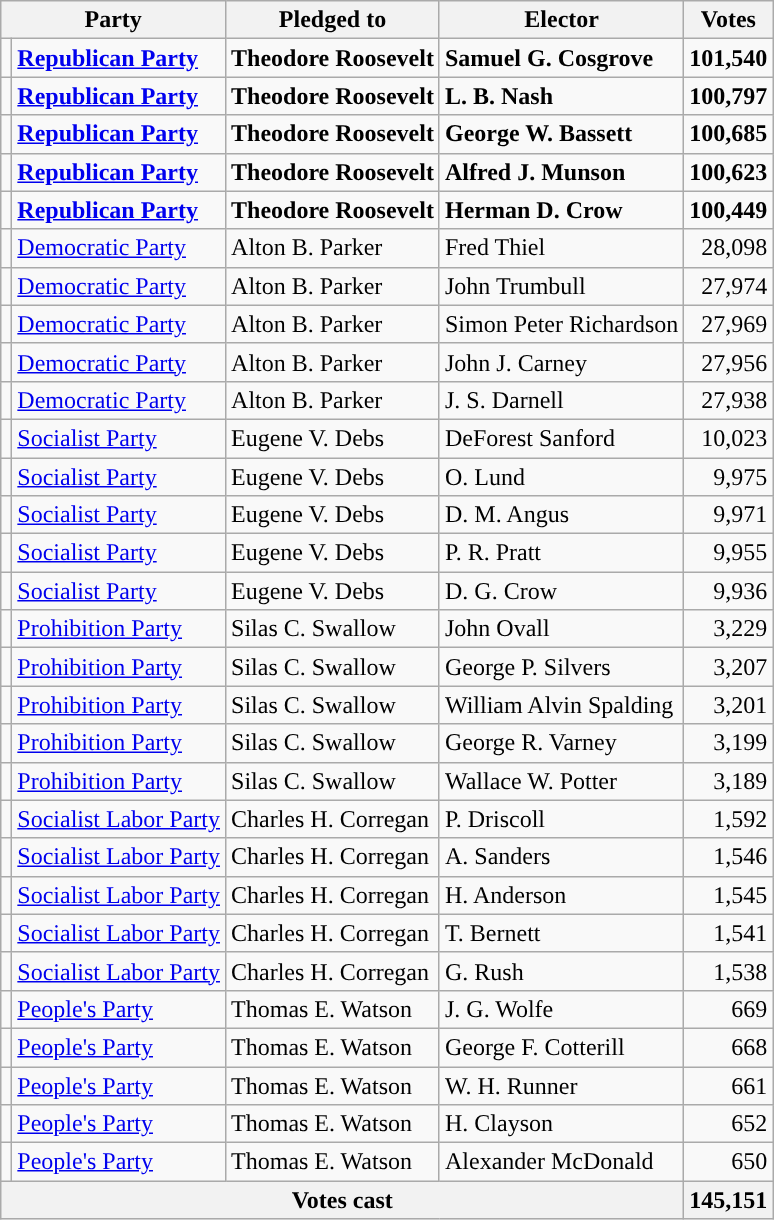<table class="wikitable">
<tr>
<th colspan=2>Party</th>
<th>Pledged to</th>
<th>Elector</th>
<th>Votes</th>
</tr>
<tr style="font-weight:bold">
<td></td>
<td><a href='#'>Republican Party</a></td>
<td>Theodore Roosevelt</td>
<td>Samuel G. Cosgrove</td>
<td align="right">101,540</td>
</tr>
<tr style="font-weight:bold">
<td></td>
<td><a href='#'>Republican Party</a></td>
<td>Theodore Roosevelt</td>
<td>L. B. Nash</td>
<td align="right">100,797</td>
</tr>
<tr style="font-weight:bold">
<td></td>
<td><a href='#'>Republican Party</a></td>
<td>Theodore Roosevelt</td>
<td>George W. Bassett</td>
<td align="right">100,685</td>
</tr>
<tr style="font-weight:bold">
<td></td>
<td><a href='#'>Republican Party</a></td>
<td>Theodore Roosevelt</td>
<td>Alfred J. Munson</td>
<td align="right">100,623</td>
</tr>
<tr style="font-weight:bold">
<td></td>
<td><a href='#'>Republican Party</a></td>
<td>Theodore Roosevelt</td>
<td>Herman D. Crow</td>
<td align="right">100,449</td>
</tr>
<tr>
<td></td>
<td><a href='#'>Democratic Party</a></td>
<td>Alton B. Parker</td>
<td>Fred Thiel</td>
<td align="right">28,098</td>
</tr>
<tr>
<td></td>
<td><a href='#'>Democratic Party</a></td>
<td>Alton B. Parker</td>
<td>John Trumbull</td>
<td align="right">27,974</td>
</tr>
<tr>
<td></td>
<td><a href='#'>Democratic Party</a></td>
<td>Alton B. Parker</td>
<td>Simon Peter Richardson</td>
<td align="right">27,969</td>
</tr>
<tr>
<td></td>
<td><a href='#'>Democratic Party</a></td>
<td>Alton B. Parker</td>
<td>John J. Carney</td>
<td align="right">27,956</td>
</tr>
<tr>
<td></td>
<td><a href='#'>Democratic Party</a></td>
<td>Alton B. Parker</td>
<td>J. S. Darnell</td>
<td align="right">27,938</td>
</tr>
<tr>
<td></td>
<td><a href='#'>Socialist Party</a></td>
<td>Eugene V. Debs</td>
<td>DeForest Sanford</td>
<td align="right">10,023</td>
</tr>
<tr>
<td></td>
<td><a href='#'>Socialist Party</a></td>
<td>Eugene V. Debs</td>
<td>O. Lund</td>
<td align="right">9,975</td>
</tr>
<tr>
<td></td>
<td><a href='#'>Socialist Party</a></td>
<td>Eugene V. Debs</td>
<td>D. M. Angus</td>
<td align="right">9,971</td>
</tr>
<tr>
<td></td>
<td><a href='#'>Socialist Party</a></td>
<td>Eugene V. Debs</td>
<td>P. R. Pratt</td>
<td align="right">9,955</td>
</tr>
<tr>
<td></td>
<td><a href='#'>Socialist Party</a></td>
<td>Eugene V. Debs</td>
<td>D. G. Crow</td>
<td align="right">9,936</td>
</tr>
<tr>
<td></td>
<td><a href='#'>Prohibition Party</a></td>
<td>Silas C. Swallow</td>
<td>John Ovall</td>
<td align="right">3,229</td>
</tr>
<tr>
<td></td>
<td><a href='#'>Prohibition Party</a></td>
<td>Silas C. Swallow</td>
<td>George P. Silvers</td>
<td align="right">3,207</td>
</tr>
<tr>
<td></td>
<td><a href='#'>Prohibition Party</a></td>
<td>Silas C. Swallow</td>
<td>William Alvin Spalding</td>
<td align="right">3,201</td>
</tr>
<tr>
<td></td>
<td><a href='#'>Prohibition Party</a></td>
<td>Silas C. Swallow</td>
<td>George R. Varney</td>
<td align="right">3,199</td>
</tr>
<tr>
<td></td>
<td><a href='#'>Prohibition Party</a></td>
<td>Silas C. Swallow</td>
<td>Wallace W. Potter</td>
<td align="right">3,189</td>
</tr>
<tr>
<td></td>
<td><a href='#'>Socialist Labor Party</a></td>
<td>Charles H. Corregan</td>
<td>P. Driscoll</td>
<td align="right">1,592</td>
</tr>
<tr>
<td></td>
<td><a href='#'>Socialist Labor Party</a></td>
<td>Charles H. Corregan</td>
<td>A. Sanders</td>
<td align="right">1,546</td>
</tr>
<tr>
<td></td>
<td><a href='#'>Socialist Labor Party</a></td>
<td>Charles H. Corregan</td>
<td>H. Anderson</td>
<td align="right">1,545</td>
</tr>
<tr>
<td></td>
<td><a href='#'>Socialist Labor Party</a></td>
<td>Charles H. Corregan</td>
<td>T. Bernett</td>
<td align="right">1,541</td>
</tr>
<tr>
<td></td>
<td><a href='#'>Socialist Labor Party</a></td>
<td>Charles H. Corregan</td>
<td>G. Rush</td>
<td align="right">1,538</td>
</tr>
<tr>
<td></td>
<td><a href='#'>People's Party</a></td>
<td>Thomas E. Watson</td>
<td>J. G. Wolfe</td>
<td align="right">669</td>
</tr>
<tr>
<td></td>
<td><a href='#'>People's Party</a></td>
<td>Thomas E. Watson</td>
<td>George F. Cotterill</td>
<td align="right">668</td>
</tr>
<tr>
<td></td>
<td><a href='#'>People's Party</a></td>
<td>Thomas E. Watson</td>
<td>W. H. Runner</td>
<td align="right">661</td>
</tr>
<tr>
<td></td>
<td><a href='#'>People's Party</a></td>
<td>Thomas E. Watson</td>
<td>H. Clayson</td>
<td align="right">652</td>
</tr>
<tr>
<td></td>
<td><a href='#'>People's Party</a></td>
<td>Thomas E. Watson</td>
<td>Alexander McDonald</td>
<td align="right">650</td>
</tr>
<tr>
<th colspan="4">Votes cast</th>
<th>145,151</th>
</tr>
</table>
